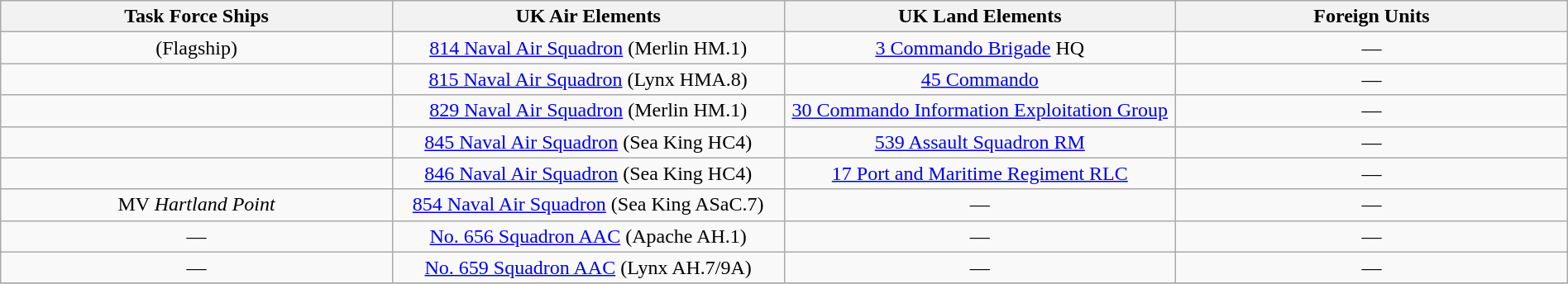<table class="wikitable" style="margin:auto; width:100%;">
<tr>
<th style="text-align:center; width:25%;">Task Force Ships</th>
<th style="text-align:center; width:25%;">UK Air Elements</th>
<th style="text-align:center; width:25%;">UK Land Elements</th>
<th style="text-align:center; width:25%;">Foreign Units</th>
</tr>
<tr>
<td align="center"> (Flagship)</td>
<td align="center"><a href='#'>814 Naval Air Squadron</a> (Merlin HM.1)</td>
<td align="center"><a href='#'>3 Commando Brigade</a> HQ</td>
<td align="center">—</td>
</tr>
<tr>
<td align="center"></td>
<td align="center"><a href='#'>815 Naval Air Squadron</a> (Lynx HMA.8)</td>
<td align="center"><a href='#'>45 Commando</a></td>
<td align="center">—</td>
</tr>
<tr>
<td align="center"></td>
<td align="center"><a href='#'>829 Naval Air Squadron</a> (Merlin HM.1)</td>
<td align="center"><a href='#'>30 Commando Information Exploitation Group</a></td>
<td align="center">—</td>
</tr>
<tr>
<td align="center"></td>
<td align="center"><a href='#'>845 Naval Air Squadron</a> (Sea King HC4)</td>
<td align="center"><a href='#'>539 Assault Squadron RM</a></td>
<td align="center">—</td>
</tr>
<tr>
<td align="center"></td>
<td align="center"><a href='#'>846 Naval Air Squadron</a> (Sea King HC4)</td>
<td align="center"><a href='#'>17 Port and Maritime Regiment RLC</a></td>
<td align="center">—</td>
</tr>
<tr>
<td align="center">MV <em>Hartland Point</em></td>
<td align="center"><a href='#'>854 Naval Air Squadron</a> (Sea King ASaC.7)</td>
<td align="center">—</td>
<td align="center">—</td>
</tr>
<tr>
<td align="center">—</td>
<td align="center"><a href='#'>No. 656 Squadron AAC</a> (Apache AH.1)</td>
<td align="center">—</td>
<td align="center">—</td>
</tr>
<tr>
<td align="center">—</td>
<td align="center"><a href='#'>No. 659 Squadron AAC</a> (Lynx AH.7/9A)</td>
<td align="center">—</td>
<td align="center">—</td>
</tr>
<tr>
</tr>
</table>
